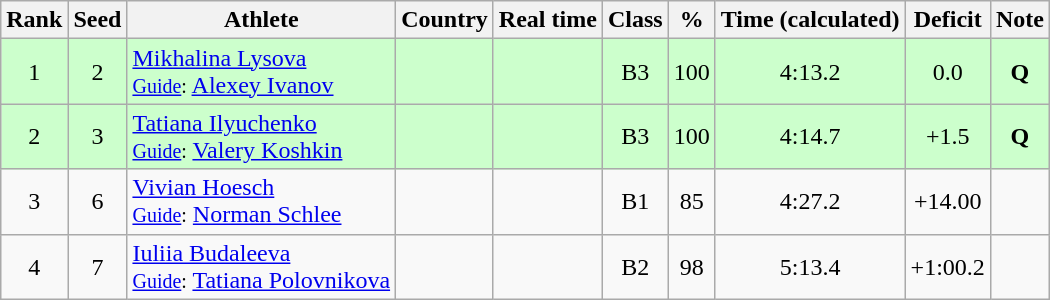<table class="wikitable sortable" style="text-align:center">
<tr>
<th>Rank</th>
<th>Seed</th>
<th>Athlete</th>
<th>Country</th>
<th>Real time</th>
<th>Class</th>
<th>%</th>
<th>Time (calculated)</th>
<th>Deficit</th>
<th>Note</th>
</tr>
<tr bgcolor=ccffcc>
<td>1</td>
<td>2</td>
<td align=left><a href='#'>Mikhalina Lysova</a><br><small><a href='#'>Guide</a>:</small> <a href='#'>Alexey Ivanov</a></td>
<td align=left></td>
<td></td>
<td>B3</td>
<td>100</td>
<td>4:13.2</td>
<td>0.0</td>
<td><strong>Q</strong></td>
</tr>
<tr bgcolor=ccffcc>
<td>2</td>
<td>3</td>
<td align=left><a href='#'>Tatiana Ilyuchenko</a><br><small><a href='#'>Guide</a>:</small> <a href='#'>Valery Koshkin</a></td>
<td align=left></td>
<td></td>
<td>B3</td>
<td>100</td>
<td>4:14.7</td>
<td>+1.5</td>
<td><strong>Q</strong></td>
</tr>
<tr>
<td>3</td>
<td>6</td>
<td align=left><a href='#'>Vivian Hoesch</a><br><small><a href='#'>Guide</a>:</small> <a href='#'>Norman Schlee</a></td>
<td align=left></td>
<td></td>
<td>B1</td>
<td>85</td>
<td>4:27.2</td>
<td>+14.00</td>
<td></td>
</tr>
<tr>
<td>4</td>
<td>7</td>
<td align=left><a href='#'>Iuliia Budaleeva</a><br><small><a href='#'>Guide</a>:</small> <a href='#'>Tatiana Polovnikova</a></td>
<td align=left></td>
<td></td>
<td>B2</td>
<td>98</td>
<td>5:13.4</td>
<td>+1:00.2</td>
<td></td>
</tr>
</table>
